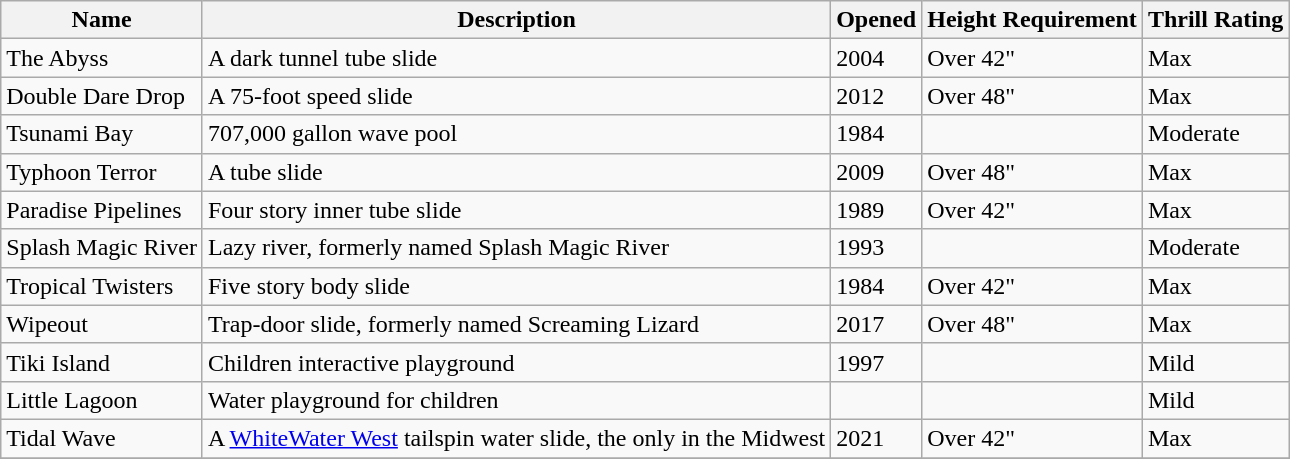<table class= "wikitable sortable">
<tr>
<th>Name</th>
<th>Description</th>
<th>Opened</th>
<th>Height Requirement</th>
<th>Thrill Rating</th>
</tr>
<tr>
<td>The Abyss</td>
<td>A dark tunnel tube slide</td>
<td>2004</td>
<td>Over 42"</td>
<td>Max</td>
</tr>
<tr>
<td>Double Dare Drop</td>
<td>A 75-foot speed slide</td>
<td>2012</td>
<td>Over 48"</td>
<td>Max</td>
</tr>
<tr>
<td>Tsunami Bay</td>
<td>707,000 gallon wave pool</td>
<td>1984</td>
<td></td>
<td>Moderate</td>
</tr>
<tr>
<td>Typhoon Terror</td>
<td>A tube slide</td>
<td>2009</td>
<td>Over 48"</td>
<td>Max</td>
</tr>
<tr>
<td>Paradise Pipelines</td>
<td>Four story inner tube slide</td>
<td>1989</td>
<td>Over 42"</td>
<td>Max</td>
</tr>
<tr>
<td>Splash Magic River</td>
<td>Lazy river, formerly named Splash Magic River</td>
<td>1993</td>
<td></td>
<td>Moderate</td>
</tr>
<tr>
<td>Tropical Twisters</td>
<td>Five story body slide</td>
<td>1984</td>
<td>Over 42"</td>
<td>Max</td>
</tr>
<tr>
<td>Wipeout</td>
<td>Trap-door slide, formerly named Screaming Lizard</td>
<td>2017</td>
<td>Over 48"</td>
<td>Max</td>
</tr>
<tr>
<td>Tiki Island</td>
<td>Children interactive playground</td>
<td>1997</td>
<td></td>
<td>Mild</td>
</tr>
<tr>
<td>Little Lagoon</td>
<td>Water playground for children</td>
<td></td>
<td></td>
<td>Mild</td>
</tr>
<tr>
<td>Tidal Wave</td>
<td>A <a href='#'>WhiteWater West</a> tailspin water slide, the only in the Midwest</td>
<td>2021</td>
<td>Over 42"</td>
<td>Max</td>
</tr>
<tr>
</tr>
</table>
